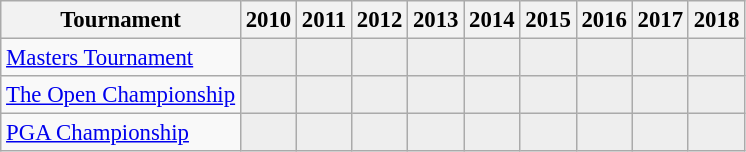<table class="wikitable" style="font-size:95%;text-align:center;">
<tr>
<th>Tournament</th>
<th>2010</th>
<th>2011</th>
<th>2012</th>
<th>2013</th>
<th>2014</th>
<th>2015</th>
<th>2016</th>
<th>2017</th>
<th>2018</th>
</tr>
<tr>
<td align=left><a href='#'>Masters Tournament</a></td>
<td style="background:#eeeeee;"></td>
<td style="background:#eeeeee;"></td>
<td style="background:#eeeeee;"></td>
<td style="background:#eeeeee;"></td>
<td style="background:#eeeeee;"></td>
<td style="background:#eeeeee;"></td>
<td style="background:#eeeeee;"></td>
<td style="background:#eeeeee;"></td>
<td style="background:#eeeeee;"></td>
</tr>
<tr>
<td align=left><a href='#'>The Open Championship</a></td>
<td style="background:#eeeeee;"></td>
<td style="background:#eeeeee;"></td>
<td style="background:#eeeeee;"></td>
<td style="background:#eeeeee;"></td>
<td style="background:#eeeeee;"></td>
<td style="background:#eeeeee;"></td>
<td style="background:#eeeeee;"></td>
<td style="background:#eeeeee;"></td>
<td style="background:#eeeeee;"></td>
</tr>
<tr>
<td align=left><a href='#'>PGA Championship</a></td>
<td style="background:#eeeeee;"></td>
<td style="background:#eeeeee;"></td>
<td style="background:#eeeeee;"></td>
<td style="background:#eeeeee;"></td>
<td style="background:#eeeeee;"></td>
<td style="background:#eeeeee;"></td>
<td style="background:#eeeeee;"></td>
<td style="background:#eeeeee;"></td>
<td style="background:#eeeeee;"></td>
</tr>
</table>
